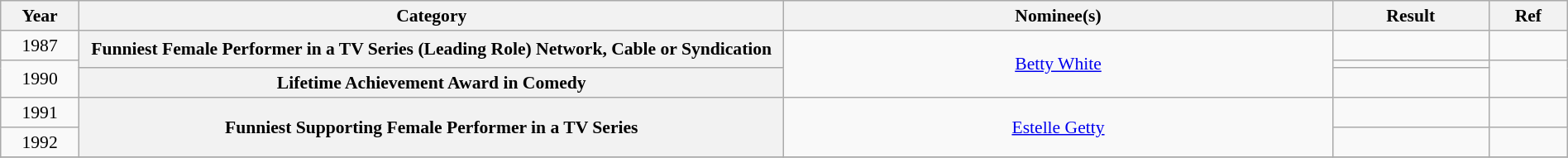<table class="wikitable plainrowheaders" style="font-size: 90%; text-align:center" width=100%>
<tr>
<th scope="col" width="5%">Year</th>
<th scope="col" width="45%">Category</th>
<th scope="col" width="35%">Nominee(s)</th>
<th scope="col" width="10%">Result</th>
<th scope="col" width="5%">Ref</th>
</tr>
<tr>
<td>1987</td>
<th scope="row" style="text-align:center" rowspan="2">Funniest Female Performer in a TV Series (Leading Role) Network, Cable or Syndication</th>
<td rowspan="3"><a href='#'>Betty White</a></td>
<td></td>
<td></td>
</tr>
<tr>
<td rowspan="2">1990</td>
<td></td>
<td rowspan="2"></td>
</tr>
<tr>
<th scope="row" style="text-align:center">Lifetime Achievement Award in Comedy</th>
<td></td>
</tr>
<tr>
<td>1991</td>
<th scope="row" style="text-align:center" rowspan="2">Funniest Supporting Female Performer in a TV Series</th>
<td rowspan="2"><a href='#'>Estelle Getty</a></td>
<td></td>
<td></td>
</tr>
<tr>
<td>1992</td>
<td></td>
<td></td>
</tr>
<tr>
</tr>
</table>
